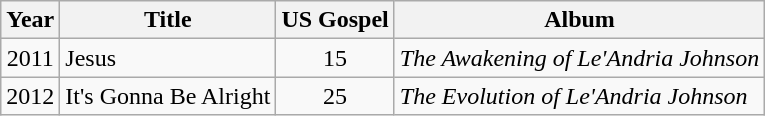<table class="wikitable plainrowheaders" style="text-align:center;">
<tr>
<th>Year</th>
<th>Title</th>
<th>US Gospel</th>
<th>Album</th>
</tr>
<tr>
<td>2011</td>
<td style="text-align:left;">Jesus</td>
<td>15</td>
<td style="text-align:left;"><em>The Awakening of Le'Andria Johnson</em></td>
</tr>
<tr>
<td>2012</td>
<td style="text-align:left;">It's Gonna Be Alright</td>
<td>25</td>
<td style="text-align:left;"><em>The Evolution of Le'Andria Johnson</em></td>
</tr>
</table>
